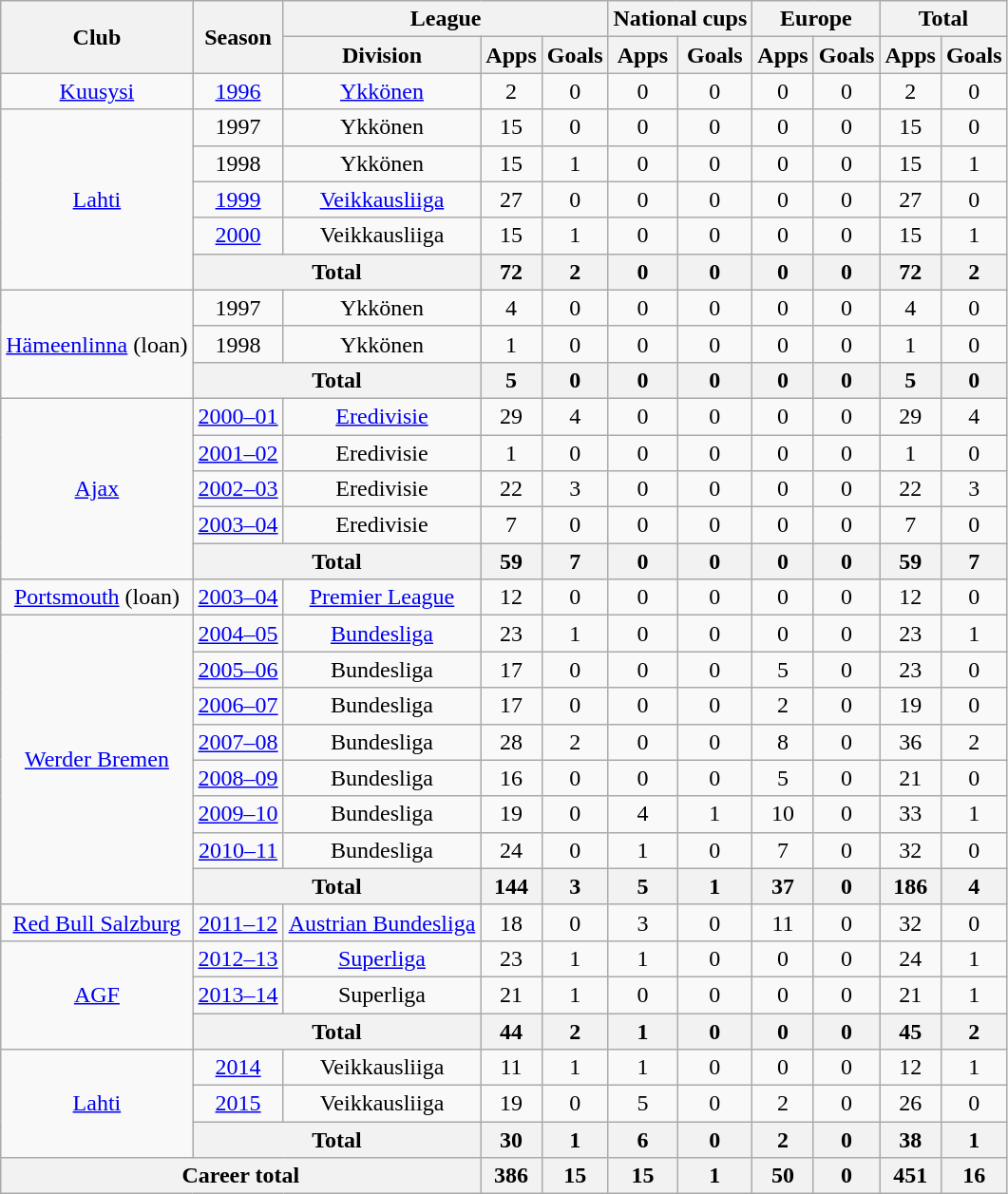<table class="wikitable" style="text-align:center">
<tr>
<th rowspan="2">Club</th>
<th rowspan="2">Season</th>
<th colspan="3">League</th>
<th colspan="2">National cups</th>
<th colspan="2">Europe</th>
<th colspan="2">Total</th>
</tr>
<tr>
<th>Division</th>
<th>Apps</th>
<th>Goals</th>
<th>Apps</th>
<th>Goals</th>
<th>Apps</th>
<th>Goals</th>
<th>Apps</th>
<th>Goals</th>
</tr>
<tr>
<td><a href='#'>Kuusysi</a></td>
<td><a href='#'>1996</a></td>
<td><a href='#'>Ykkönen</a></td>
<td>2</td>
<td>0</td>
<td>0</td>
<td>0</td>
<td>0</td>
<td>0</td>
<td>2</td>
<td>0</td>
</tr>
<tr>
<td rowspan="5"><a href='#'>Lahti</a></td>
<td>1997</td>
<td>Ykkönen</td>
<td>15</td>
<td>0</td>
<td>0</td>
<td>0</td>
<td>0</td>
<td>0</td>
<td>15</td>
<td>0</td>
</tr>
<tr>
<td>1998</td>
<td>Ykkönen</td>
<td>15</td>
<td>1</td>
<td>0</td>
<td>0</td>
<td>0</td>
<td>0</td>
<td>15</td>
<td>1</td>
</tr>
<tr>
<td><a href='#'>1999</a></td>
<td><a href='#'>Veikkausliiga</a></td>
<td>27</td>
<td>0</td>
<td>0</td>
<td>0</td>
<td>0</td>
<td>0</td>
<td>27</td>
<td>0</td>
</tr>
<tr>
<td><a href='#'>2000</a></td>
<td>Veikkausliiga</td>
<td>15</td>
<td>1</td>
<td>0</td>
<td>0</td>
<td>0</td>
<td>0</td>
<td>15</td>
<td>1</td>
</tr>
<tr>
<th colspan="2">Total</th>
<th>72</th>
<th>2</th>
<th>0</th>
<th>0</th>
<th>0</th>
<th>0</th>
<th>72</th>
<th>2</th>
</tr>
<tr>
<td rowspan="3"><a href='#'>Hämeenlinna</a> (loan)</td>
<td>1997</td>
<td>Ykkönen</td>
<td>4</td>
<td>0</td>
<td>0</td>
<td>0</td>
<td>0</td>
<td>0</td>
<td>4</td>
<td>0</td>
</tr>
<tr>
<td>1998</td>
<td>Ykkönen</td>
<td>1</td>
<td>0</td>
<td>0</td>
<td>0</td>
<td>0</td>
<td>0</td>
<td>1</td>
<td>0</td>
</tr>
<tr>
<th colspan="2">Total</th>
<th>5</th>
<th>0</th>
<th>0</th>
<th>0</th>
<th>0</th>
<th>0</th>
<th>5</th>
<th>0</th>
</tr>
<tr>
<td rowspan="5"><a href='#'>Ajax</a></td>
<td><a href='#'>2000–01</a></td>
<td><a href='#'>Eredivisie</a></td>
<td>29</td>
<td>4</td>
<td>0</td>
<td>0</td>
<td>0</td>
<td>0</td>
<td>29</td>
<td>4</td>
</tr>
<tr>
<td><a href='#'>2001–02</a></td>
<td>Eredivisie</td>
<td>1</td>
<td>0</td>
<td>0</td>
<td>0</td>
<td>0</td>
<td>0</td>
<td>1</td>
<td>0</td>
</tr>
<tr>
<td><a href='#'>2002–03</a></td>
<td>Eredivisie</td>
<td>22</td>
<td>3</td>
<td>0</td>
<td>0</td>
<td>0</td>
<td>0</td>
<td>22</td>
<td>3</td>
</tr>
<tr>
<td><a href='#'>2003–04</a></td>
<td>Eredivisie</td>
<td>7</td>
<td>0</td>
<td>0</td>
<td>0</td>
<td>0</td>
<td>0</td>
<td>7</td>
<td>0</td>
</tr>
<tr>
<th colspan="2">Total</th>
<th>59</th>
<th>7</th>
<th>0</th>
<th>0</th>
<th>0</th>
<th>0</th>
<th>59</th>
<th>7</th>
</tr>
<tr>
<td><a href='#'>Portsmouth</a> (loan)</td>
<td><a href='#'>2003–04</a></td>
<td><a href='#'>Premier League</a></td>
<td>12</td>
<td>0</td>
<td>0</td>
<td>0</td>
<td>0</td>
<td>0</td>
<td>12</td>
<td>0</td>
</tr>
<tr>
<td rowspan="8"><a href='#'>Werder Bremen</a></td>
<td><a href='#'>2004–05</a></td>
<td><a href='#'>Bundesliga</a></td>
<td>23</td>
<td>1</td>
<td>0</td>
<td>0</td>
<td>0</td>
<td>0</td>
<td>23</td>
<td>1</td>
</tr>
<tr>
<td><a href='#'>2005–06</a></td>
<td>Bundesliga</td>
<td>17</td>
<td>0</td>
<td>0</td>
<td>0</td>
<td>5</td>
<td>0</td>
<td>23</td>
<td>0</td>
</tr>
<tr>
<td><a href='#'>2006–07</a></td>
<td>Bundesliga</td>
<td>17</td>
<td>0</td>
<td>0</td>
<td>0</td>
<td>2</td>
<td>0</td>
<td>19</td>
<td>0</td>
</tr>
<tr>
<td><a href='#'>2007–08</a></td>
<td>Bundesliga</td>
<td>28</td>
<td>2</td>
<td>0</td>
<td>0</td>
<td>8</td>
<td>0</td>
<td>36</td>
<td>2</td>
</tr>
<tr>
<td><a href='#'>2008–09</a></td>
<td>Bundesliga</td>
<td>16</td>
<td>0</td>
<td>0</td>
<td>0</td>
<td>5</td>
<td>0</td>
<td>21</td>
<td>0</td>
</tr>
<tr>
<td><a href='#'>2009–10</a></td>
<td>Bundesliga</td>
<td>19</td>
<td>0</td>
<td>4</td>
<td>1</td>
<td>10</td>
<td>0</td>
<td>33</td>
<td>1</td>
</tr>
<tr>
<td><a href='#'>2010–11</a></td>
<td>Bundesliga</td>
<td>24</td>
<td>0</td>
<td>1</td>
<td>0</td>
<td>7</td>
<td>0</td>
<td>32</td>
<td>0</td>
</tr>
<tr>
<th colspan="2">Total</th>
<th>144</th>
<th>3</th>
<th>5</th>
<th>1</th>
<th>37</th>
<th>0</th>
<th>186</th>
<th>4</th>
</tr>
<tr>
<td><a href='#'>Red Bull Salzburg</a></td>
<td><a href='#'>2011–12</a></td>
<td><a href='#'>Austrian Bundesliga</a></td>
<td>18</td>
<td>0</td>
<td>3</td>
<td>0</td>
<td>11</td>
<td>0</td>
<td>32</td>
<td>0</td>
</tr>
<tr>
<td rowspan="3"><a href='#'>AGF</a></td>
<td><a href='#'>2012–13</a></td>
<td><a href='#'>Superliga</a></td>
<td>23</td>
<td>1</td>
<td>1</td>
<td>0</td>
<td>0</td>
<td>0</td>
<td>24</td>
<td>1</td>
</tr>
<tr>
<td><a href='#'>2013–14</a></td>
<td>Superliga</td>
<td>21</td>
<td>1</td>
<td>0</td>
<td>0</td>
<td>0</td>
<td>0</td>
<td>21</td>
<td>1</td>
</tr>
<tr>
<th colspan="2">Total</th>
<th>44</th>
<th>2</th>
<th>1</th>
<th>0</th>
<th>0</th>
<th>0</th>
<th>45</th>
<th>2</th>
</tr>
<tr>
<td rowspan="3"><a href='#'>Lahti</a></td>
<td><a href='#'>2014</a></td>
<td>Veikkausliiga</td>
<td>11</td>
<td>1</td>
<td>1</td>
<td>0</td>
<td>0</td>
<td>0</td>
<td>12</td>
<td>1</td>
</tr>
<tr>
<td><a href='#'>2015</a></td>
<td>Veikkausliiga</td>
<td>19</td>
<td>0</td>
<td>5</td>
<td>0</td>
<td>2</td>
<td>0</td>
<td>26</td>
<td>0</td>
</tr>
<tr>
<th colspan="2">Total</th>
<th>30</th>
<th>1</th>
<th>6</th>
<th>0</th>
<th>2</th>
<th>0</th>
<th>38</th>
<th>1</th>
</tr>
<tr>
<th colspan="3">Career total</th>
<th>386</th>
<th>15</th>
<th>15</th>
<th>1</th>
<th>50</th>
<th>0</th>
<th>451</th>
<th>16</th>
</tr>
</table>
